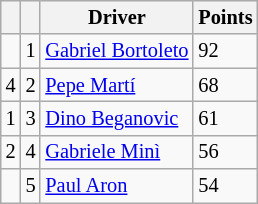<table class="wikitable" style="font-size: 85%;">
<tr>
<th></th>
<th></th>
<th>Driver</th>
<th>Points</th>
</tr>
<tr>
<td align="left"></td>
<td align="center">1</td>
<td> <a href='#'>Gabriel Bortoleto</a></td>
<td>92</td>
</tr>
<tr>
<td align="left"> 4</td>
<td align="center">2</td>
<td> <a href='#'>Pepe Martí</a></td>
<td>68</td>
</tr>
<tr>
<td align="left"> 1</td>
<td align="center">3</td>
<td> <a href='#'>Dino Beganovic</a></td>
<td>61</td>
</tr>
<tr>
<td align="left"> 2</td>
<td align="center">4</td>
<td> <a href='#'>Gabriele Minì</a></td>
<td>56</td>
</tr>
<tr>
<td align="left"></td>
<td align="center">5</td>
<td> <a href='#'>Paul Aron</a></td>
<td>54</td>
</tr>
</table>
